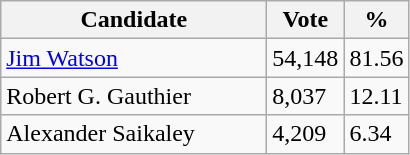<table class="wikitable">
<tr>
<th bgcolor="#DDDDFF" width="170px">Candidate</th>
<th bgcolor="#DDDDFF">Vote</th>
<th bgcolor="#DDDDFF">%</th>
</tr>
<tr>
<td><a href='#'>Jim Watson</a></td>
<td>54,148</td>
<td>81.56</td>
</tr>
<tr>
<td>Robert G. Gauthier</td>
<td>8,037</td>
<td>12.11</td>
</tr>
<tr>
<td>Alexander Saikaley</td>
<td>4,209</td>
<td>6.34</td>
</tr>
</table>
